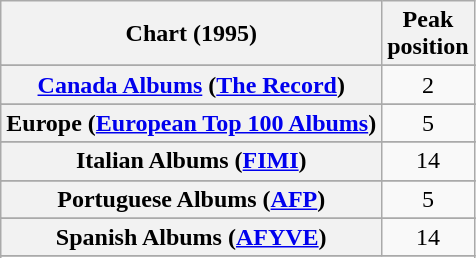<table class="wikitable sortable plainrowheaders" style="text-align:center">
<tr>
<th scope="col">Chart (1995)</th>
<th scope="col">Peak<br>position</th>
</tr>
<tr>
</tr>
<tr>
</tr>
<tr>
</tr>
<tr>
</tr>
<tr>
<th scope="row"><a href='#'>Canada Albums</a> (<a href='#'>The Record</a>)</th>
<td>2</td>
</tr>
<tr>
</tr>
<tr>
<th scope="row">Europe (<a href='#'>European Top 100 Albums</a>)</th>
<td>5</td>
</tr>
<tr>
</tr>
<tr>
</tr>
<tr>
<th scope="row">Italian Albums (<a href='#'>FIMI</a>)</th>
<td align="center">14</td>
</tr>
<tr>
</tr>
<tr>
</tr>
<tr>
<th scope="row">Portuguese Albums (<a href='#'>AFP</a>)</th>
<td>5</td>
</tr>
<tr>
</tr>
<tr>
<th scope="row">Spanish Albums (<a href='#'>AFYVE</a>)</th>
<td>14</td>
</tr>
<tr>
</tr>
<tr>
</tr>
<tr>
</tr>
<tr>
</tr>
</table>
